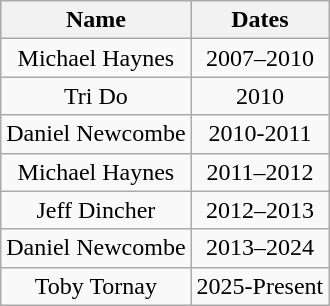<table class="wikitable" style="text-align:center">
<tr>
<th>Name</th>
<th>Dates</th>
</tr>
<tr>
<td>Michael Haynes</td>
<td>2007–2010</td>
</tr>
<tr>
<td>Tri Do</td>
<td>2010</td>
</tr>
<tr>
<td>Daniel Newcombe</td>
<td>2010-2011</td>
</tr>
<tr>
<td>Michael Haynes</td>
<td>2011–2012</td>
</tr>
<tr>
<td>Jeff Dincher</td>
<td>2012–2013</td>
</tr>
<tr>
<td>Daniel Newcombe</td>
<td>2013–2024</td>
</tr>
<tr>
<td>Toby Tornay</td>
<td>2025-Present</td>
</tr>
</table>
